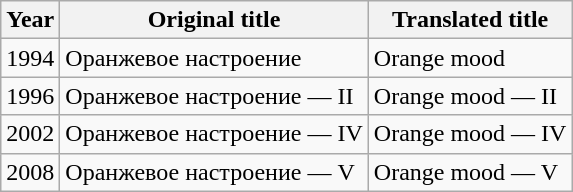<table class="wikitable">
<tr>
<th>Year</th>
<th>Original title</th>
<th>Translated title</th>
</tr>
<tr>
<td>1994</td>
<td>Оранжевое настроение</td>
<td>Orange mood</td>
</tr>
<tr>
<td>1996</td>
<td>Оранжевое настроение — II</td>
<td>Orange mood — II</td>
</tr>
<tr>
<td>2002</td>
<td>Оранжевое настроение — IV</td>
<td>Orange mood — IV</td>
</tr>
<tr>
<td>2008</td>
<td>Оранжевое настроение — V</td>
<td>Orange mood — V</td>
</tr>
</table>
